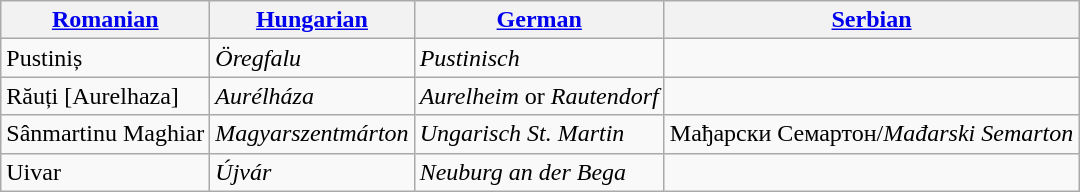<table class="wikitable">
<tr>
<th><a href='#'>Romanian</a></th>
<th><a href='#'>Hungarian</a></th>
<th><a href='#'>German</a></th>
<th><a href='#'>Serbian</a></th>
</tr>
<tr>
<td>Pustiniș</td>
<td><em>Öregfalu</em></td>
<td><em>Pustinisch</em></td>
<td></td>
</tr>
<tr>
<td>Răuți [Aurelhaza]</td>
<td><em>Aurélháza</em></td>
<td><em>Aurelheim</em> or <em>Rautendorf</em></td>
<td></td>
</tr>
<tr>
<td>Sânmartinu Maghiar</td>
<td><em>Magyarszentmárton</em></td>
<td><em>Ungarisch St. Martin</em></td>
<td>Мађарски Семартон/<em>Mađarski Semarton</em></td>
</tr>
<tr>
<td>Uivar</td>
<td><em>Újvár</em></td>
<td><em>Neuburg an der Bega</em></td>
<td></td>
</tr>
</table>
